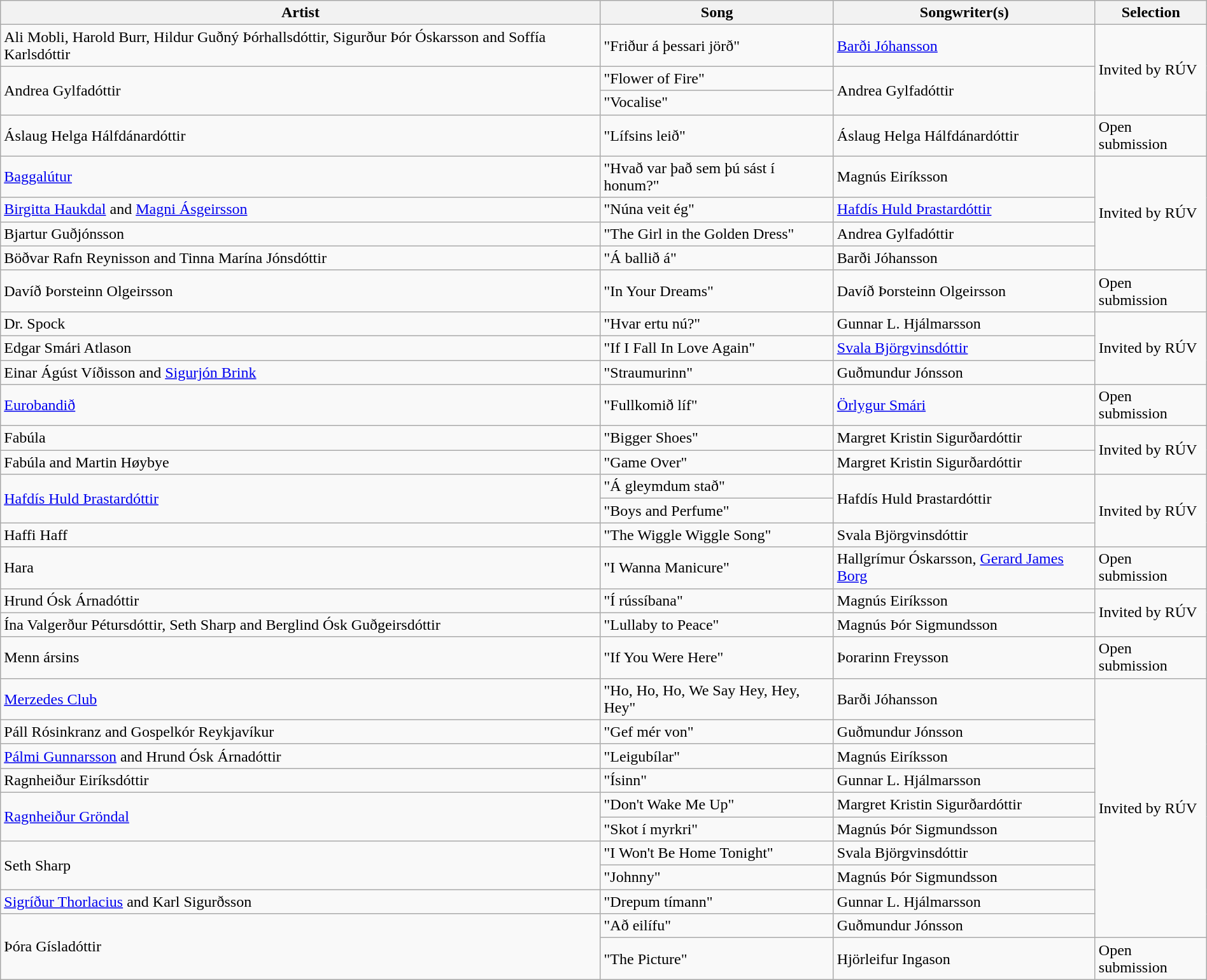<table class="sortable wikitable" style="margin: 1em auto 1em auto;">
<tr>
<th>Artist</th>
<th>Song</th>
<th>Songwriter(s)</th>
<th>Selection</th>
</tr>
<tr>
<td>Ali Mobli, Harold Burr, Hildur Guðný Þórhallsdóttir, Sigurður Þór Óskarsson and Soffía Karlsdóttir</td>
<td>"Friður á þessari jörð"</td>
<td><a href='#'>Barði Jóhansson</a></td>
<td rowspan="3">Invited by RÚV</td>
</tr>
<tr>
<td rowspan="2">Andrea Gylfadóttir</td>
<td>"Flower of Fire"</td>
<td rowspan="2">Andrea Gylfadóttir</td>
</tr>
<tr>
<td>"Vocalise"</td>
</tr>
<tr>
<td>Áslaug Helga Hálfdánardóttir</td>
<td>"Lífsins leið"</td>
<td>Áslaug Helga Hálfdánardóttir</td>
<td>Open submission</td>
</tr>
<tr>
<td><a href='#'>Baggalútur</a></td>
<td>"Hvað var það sem þú sást í honum?"</td>
<td>Magnús Eiríksson</td>
<td rowspan="4">Invited by RÚV</td>
</tr>
<tr>
<td><a href='#'>Birgitta Haukdal</a> and <a href='#'>Magni Ásgeirsson</a></td>
<td>"Núna veit ég"</td>
<td><a href='#'>Hafdís Huld Þrastardóttir</a></td>
</tr>
<tr>
<td>Bjartur Guðjónsson</td>
<td>"The Girl in the Golden Dress"</td>
<td>Andrea Gylfadóttir</td>
</tr>
<tr>
<td>Böðvar Rafn Reynisson and Tinna Marína Jónsdóttir</td>
<td>"Á ballið á"</td>
<td>Barði Jóhansson</td>
</tr>
<tr>
<td>Davíð Þorsteinn Olgeirsson</td>
<td>"In Your Dreams"</td>
<td>Davíð Þorsteinn Olgeirsson</td>
<td>Open submission</td>
</tr>
<tr>
<td>Dr. Spock</td>
<td>"Hvar ertu nú?"</td>
<td>Gunnar L. Hjálmarsson</td>
<td rowspan="3">Invited by RÚV</td>
</tr>
<tr>
<td>Edgar Smári Atlason</td>
<td>"If I Fall In Love Again"</td>
<td><a href='#'>Svala Björgvinsdóttir</a></td>
</tr>
<tr>
<td>Einar Ágúst Víðisson and <a href='#'>Sigurjón Brink</a></td>
<td>"Straumurinn"</td>
<td>Guðmundur Jónsson</td>
</tr>
<tr>
<td><a href='#'>Eurobandið</a></td>
<td>"Fullkomið líf"</td>
<td><a href='#'>Örlygur Smári</a></td>
<td>Open submission</td>
</tr>
<tr>
<td>Fabúla</td>
<td>"Bigger Shoes"</td>
<td>Margret Kristin Sigurðardóttir</td>
<td rowspan="2">Invited by RÚV</td>
</tr>
<tr>
<td>Fabúla and Martin Høybye</td>
<td>"Game Over"</td>
<td>Margret Kristin Sigurðardóttir</td>
</tr>
<tr>
<td rowspan="2"><a href='#'>Hafdís Huld Þrastardóttir</a></td>
<td>"Á gleymdum stað"</td>
<td rowspan="2">Hafdís Huld Þrastardóttir</td>
<td rowspan="3">Invited by RÚV</td>
</tr>
<tr>
<td>"Boys and Perfume"</td>
</tr>
<tr>
<td>Haffi Haff</td>
<td>"The Wiggle Wiggle Song"</td>
<td>Svala Björgvinsdóttir</td>
</tr>
<tr>
<td>Hara</td>
<td>"I Wanna Manicure"</td>
<td>Hallgrímur Óskarsson, <a href='#'>Gerard James Borg</a></td>
<td>Open submission</td>
</tr>
<tr>
<td>Hrund Ósk Árnadóttir</td>
<td>"Í rússíbana"</td>
<td>Magnús Eiríksson</td>
<td rowspan="2">Invited by RÚV</td>
</tr>
<tr>
<td>Ína Valgerður Pétursdóttir, Seth Sharp and Berglind Ósk Guðgeirsdóttir</td>
<td>"Lullaby to Peace"</td>
<td>Magnús Þór Sigmundsson</td>
</tr>
<tr>
<td>Menn ársins</td>
<td>"If You Were Here"</td>
<td>Þorarinn Freysson</td>
<td>Open submission</td>
</tr>
<tr>
<td><a href='#'>Merzedes Club</a></td>
<td>"Ho, Ho, Ho, We Say Hey, Hey, Hey"</td>
<td>Barði Jóhansson</td>
<td rowspan="10">Invited by RÚV</td>
</tr>
<tr>
<td>Páll Rósinkranz and Gospelkór Reykjavíkur</td>
<td>"Gef mér von"</td>
<td>Guðmundur Jónsson</td>
</tr>
<tr>
<td><a href='#'>Pálmi Gunnarsson</a> and Hrund Ósk Árnadóttir</td>
<td>"Leigubílar"</td>
<td>Magnús Eiríksson</td>
</tr>
<tr>
<td>Ragnheiður Eiríksdóttir</td>
<td>"Ísinn"</td>
<td>Gunnar L. Hjálmarsson</td>
</tr>
<tr>
<td rowspan="2"><a href='#'>Ragnheiður Gröndal</a></td>
<td>"Don't Wake Me Up"</td>
<td>Margret Kristin Sigurðardóttir</td>
</tr>
<tr>
<td>"Skot í myrkri"</td>
<td>Magnús Þór Sigmundsson</td>
</tr>
<tr>
<td rowspan="2">Seth Sharp</td>
<td>"I Won't Be Home Tonight"</td>
<td>Svala Björgvinsdóttir</td>
</tr>
<tr>
<td>"Johnny"</td>
<td>Magnús Þór Sigmundsson</td>
</tr>
<tr>
<td><a href='#'>Sigríður Thorlacius</a> and Karl Sigurðsson</td>
<td>"Drepum tímann"</td>
<td>Gunnar L. Hjálmarsson</td>
</tr>
<tr>
<td rowspan="2">Þóra Gísladóttir</td>
<td>"Að eilífu"</td>
<td>Guðmundur Jónsson</td>
</tr>
<tr>
<td>"The Picture"</td>
<td>Hjörleifur Ingason</td>
<td>Open submission</td>
</tr>
</table>
